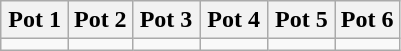<table class="wikitable">
<tr>
<th scope="col" style="width:17%;">Pot 1</th>
<th scope="col" style="width:16%;">Pot 2</th>
<th scope="col" style="width:17%;">Pot 3</th>
<th scope="col" style="width:17%;">Pot 4</th>
<th scope="col" style="width:17%;">Pot 5</th>
<th scope="col" style="width:16%;">Pot 6</th>
</tr>
<tr>
<td></td>
<td></td>
<td></td>
<td></td>
<td></td>
<td></td>
</tr>
</table>
